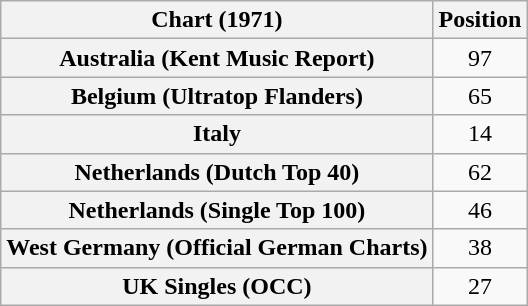<table class="wikitable sortable plainrowheaders" style="text-align:center">
<tr>
<th>Chart (1971)</th>
<th>Position</th>
</tr>
<tr>
<th scope="row">Australia (Kent Music Report)</th>
<td>97</td>
</tr>
<tr>
<th scope="row">Belgium (Ultratop Flanders)</th>
<td>65</td>
</tr>
<tr>
<th scope="row">Italy</th>
<td>14</td>
</tr>
<tr>
<th scope="row">Netherlands (Dutch Top 40)</th>
<td>62</td>
</tr>
<tr>
<th scope="row">Netherlands (Single Top 100)</th>
<td>46</td>
</tr>
<tr>
<th scope="row">West Germany (Official German Charts)</th>
<td>38</td>
</tr>
<tr>
<th scope="row">UK Singles (OCC)</th>
<td>27</td>
</tr>
</table>
